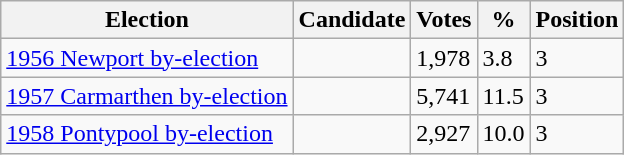<table class="wikitable sortable">
<tr>
<th>Election</th>
<th>Candidate</th>
<th>Votes</th>
<th>%</th>
<th>Position</th>
</tr>
<tr>
<td><a href='#'>1956 Newport by-election</a></td>
<td></td>
<td>1,978</td>
<td>3.8</td>
<td>3</td>
</tr>
<tr>
<td><a href='#'>1957 Carmarthen by-election</a></td>
<td></td>
<td>5,741</td>
<td>11.5</td>
<td>3</td>
</tr>
<tr>
<td><a href='#'>1958 Pontypool by-election</a></td>
<td></td>
<td>2,927</td>
<td>10.0</td>
<td>3</td>
</tr>
</table>
